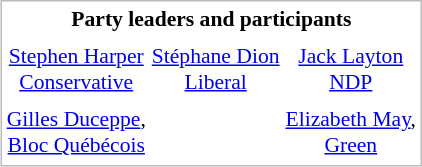<table style="border: solid 1px #bbb; margin: 0 0 0 1.4em; float:right; font-size:90%; text-align:center">
<tr>
<th colspan="3">Party leaders and participants</th>
</tr>
<tr>
<td></td>
<td></td>
<td></td>
</tr>
<tr>
<td><a href='#'>Stephen Harper</a><br><a href='#'>Conservative</a></td>
<td><a href='#'>Stéphane Dion</a><br><a href='#'>Liberal</a></td>
<td><a href='#'>Jack Layton</a><br><a href='#'>NDP</a></td>
</tr>
<tr>
<td></td>
<td></td>
<td></td>
</tr>
<tr>
<td><a href='#'>Gilles Duceppe</a>,<br> <a href='#'>Bloc Québécois</a></td>
<td></td>
<td><a href='#'>Elizabeth May</a>,<br><a href='#'>Green</a></td>
</tr>
<tr>
</tr>
</table>
